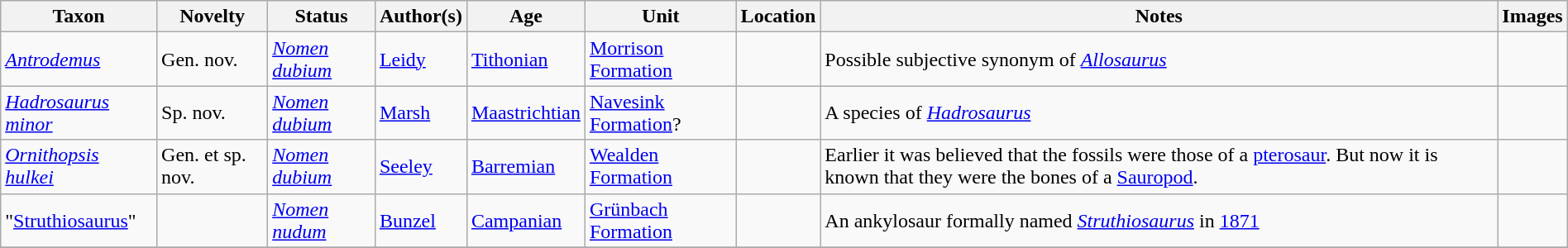<table class="wikitable sortable" align="center" width="100%">
<tr>
<th>Taxon</th>
<th>Novelty</th>
<th>Status</th>
<th>Author(s)</th>
<th>Age</th>
<th>Unit</th>
<th>Location</th>
<th>Notes</th>
<th>Images</th>
</tr>
<tr>
<td><em><a href='#'>Antrodemus</a></em></td>
<td>Gen. nov.</td>
<td><em><a href='#'>Nomen dubium</a></em></td>
<td><a href='#'>Leidy</a></td>
<td><a href='#'>Tithonian</a></td>
<td><a href='#'>Morrison Formation</a></td>
<td></td>
<td>Possible subjective synonym of <em><a href='#'>Allosaurus</a></em></td>
<td></td>
</tr>
<tr>
<td><em><a href='#'>Hadrosaurus minor</a></em></td>
<td>Sp. nov.</td>
<td><em><a href='#'>Nomen dubium</a></em></td>
<td><a href='#'>Marsh</a></td>
<td><a href='#'>Maastrichtian</a></td>
<td><a href='#'>Navesink Formation</a>?</td>
<td></td>
<td>A species of <em><a href='#'>Hadrosaurus</a></em></td>
<td></td>
</tr>
<tr>
<td><em><a href='#'>Ornithopsis hulkei</a></em></td>
<td>Gen. et sp. nov.</td>
<td><em><a href='#'>Nomen dubium</a></em></td>
<td><a href='#'>Seeley</a></td>
<td><a href='#'>Barremian</a></td>
<td><a href='#'>Wealden Formation</a></td>
<td></td>
<td>Earlier it was believed that the fossils were those of a <a href='#'>pterosaur</a>. But now it is known that they were the bones of a <a href='#'>Sauropod</a>.</td>
<td></td>
</tr>
<tr>
<td>"<a href='#'>Struthiosaurus</a>"</td>
<td></td>
<td><em><a href='#'>Nomen nudum</a></em></td>
<td><a href='#'>Bunzel</a></td>
<td><a href='#'>Campanian</a></td>
<td><a href='#'>Grünbach Formation</a></td>
<td></td>
<td>An ankylosaur formally named <em><a href='#'>Struthiosaurus</a></em> in <a href='#'>1871</a></td>
<td></td>
</tr>
<tr>
</tr>
</table>
